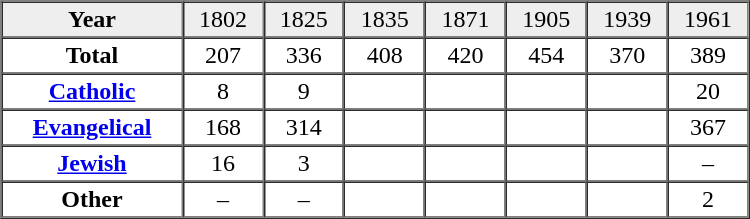<table border="1" cellpadding="2" cellspacing="0" width="500">
<tr bgcolor="#eeeeee" align="center">
<td><strong>Year</strong></td>
<td>1802</td>
<td>1825</td>
<td>1835</td>
<td>1871</td>
<td>1905</td>
<td>1939</td>
<td>1961</td>
</tr>
<tr align="center">
<td><strong>Total</strong></td>
<td>207</td>
<td>336</td>
<td>408</td>
<td>420</td>
<td>454</td>
<td>370</td>
<td>389</td>
</tr>
<tr align="center">
<td><strong><a href='#'>Catholic</a></strong></td>
<td>8</td>
<td>9</td>
<td> </td>
<td> </td>
<td> </td>
<td> </td>
<td>20</td>
</tr>
<tr align="center">
<td><strong><a href='#'>Evangelical</a></strong></td>
<td>168</td>
<td>314</td>
<td> </td>
<td> </td>
<td> </td>
<td> </td>
<td>367</td>
</tr>
<tr align="center">
<td><strong><a href='#'>Jewish</a></strong></td>
<td>16</td>
<td>3</td>
<td> </td>
<td> </td>
<td> </td>
<td> </td>
<td>–</td>
</tr>
<tr align="center">
<td><strong>Other</strong></td>
<td>–</td>
<td>–</td>
<td> </td>
<td> </td>
<td> </td>
<td> </td>
<td>2</td>
</tr>
</table>
